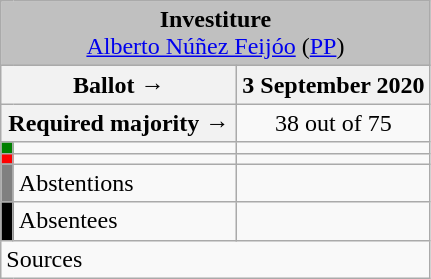<table class="wikitable" style="text-align:center;">
<tr>
<td colspan="3" align="center" bgcolor="#C0C0C0"><strong>Investiture</strong><br><a href='#'>Alberto Núñez Feijóo</a> (<a href='#'>PP</a>)</td>
</tr>
<tr>
<th colspan="2" width="150px">Ballot →</th>
<th>3 September 2020</th>
</tr>
<tr>
<th colspan="2">Required majority →</th>
<td>38 out of 75 </td>
</tr>
<tr>
<th width="1px" style="background:green;"></th>
<td align="left"></td>
<td></td>
</tr>
<tr>
<th style="color:inherit;background:red;"></th>
<td align="left"></td>
<td></td>
</tr>
<tr>
<th style="color:inherit;background:gray;"></th>
<td align="left"><span>Abstentions</span></td>
<td></td>
</tr>
<tr>
<th style="color:inherit;background:black;"></th>
<td align="left">Absentees</td>
<td></td>
</tr>
<tr>
<td align="left" colspan="3">Sources</td>
</tr>
</table>
